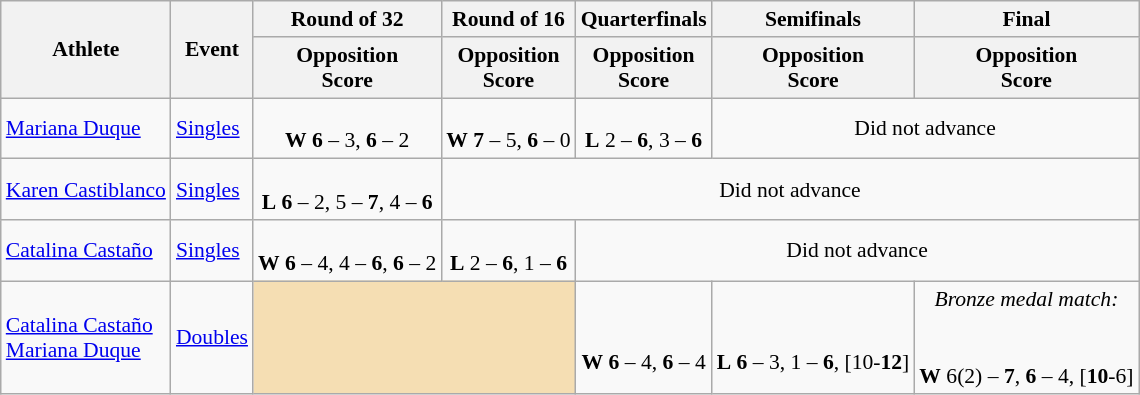<table class="wikitable" border="1" style="font-size:90%">
<tr>
<th rowspan=2>Athlete</th>
<th rowspan=2>Event</th>
<th>Round of 32</th>
<th>Round of 16</th>
<th>Quarterfinals</th>
<th>Semifinals</th>
<th>Final</th>
</tr>
<tr>
<th>Opposition<br>Score</th>
<th>Opposition<br>Score</th>
<th>Opposition<br>Score</th>
<th>Opposition<br>Score</th>
<th>Opposition<br>Score</th>
</tr>
<tr>
<td><a href='#'>Mariana Duque</a></td>
<td><a href='#'>Singles</a></td>
<td align=center><br><strong>W</strong> <strong>6</strong> – 3, <strong>6</strong> – 2</td>
<td align=center><br><strong>W</strong> <strong>7</strong> – 5, <strong>6</strong> – 0</td>
<td align=center><br><strong>L</strong> 2 – <strong>6</strong>, 3 – <strong>6</strong></td>
<td align="center" colspan="7">Did not advance</td>
</tr>
<tr>
<td><a href='#'>Karen Castiblanco</a></td>
<td><a href='#'>Singles</a></td>
<td align=center><br><strong>L</strong> <strong>6</strong> – 2, 5 – <strong>7</strong>, 4 – <strong>6</strong></td>
<td align="center" colspan="7">Did not advance</td>
</tr>
<tr>
<td><a href='#'>Catalina Castaño</a></td>
<td><a href='#'>Singles</a></td>
<td align=center><br><strong>W</strong> <strong>6</strong> – 4, 4 – <strong>6</strong>, <strong>6</strong> – 2</td>
<td align=center><br><strong>L</strong> 2 – <strong>6</strong>, 1 – <strong>6</strong></td>
<td align="center" colspan="7">Did not advance</td>
</tr>
<tr>
<td><a href='#'>Catalina Castaño</a><br><a href='#'>Mariana Duque</a></td>
<td><a href='#'>Doubles</a></td>
<td align=center bgcolor=wheat colspan=2></td>
<td align=center><br><br><strong>W</strong> <strong>6</strong> – 4, <strong>6</strong> – 4</td>
<td align=center><br><br><strong>L</strong> <strong>6</strong> – 3, 1 – <strong>6</strong>, [10-<strong>12</strong>]</td>
<td align=center><em>Bronze medal match:</em><br><br><br><strong>W</strong> 6(2) – <strong>7</strong>, <strong>6</strong> – 4, [<strong>10</strong>-6]<br></td>
</tr>
</table>
